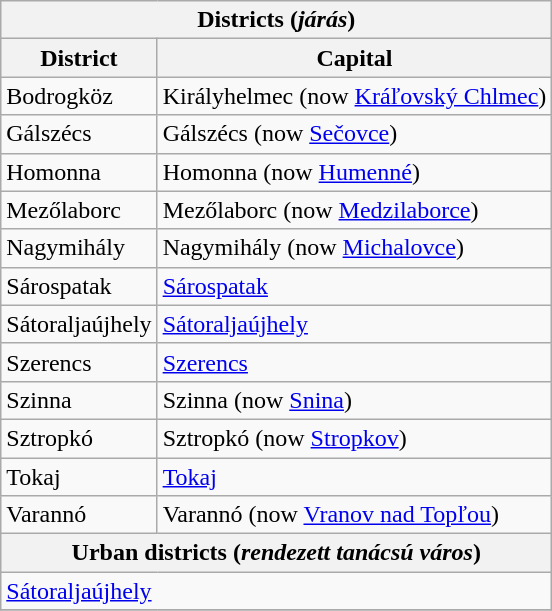<table class="wikitable">
<tr>
<th colspan=2>Districts (<em>járás</em>)</th>
</tr>
<tr>
<th>District</th>
<th>Capital</th>
</tr>
<tr>
<td> Bodrogköz</td>
<td>Királyhelmec (now <a href='#'>Kráľovský Chlmec</a>)</td>
</tr>
<tr>
<td> Gálszécs</td>
<td>Gálszécs (now <a href='#'>Sečovce</a>)</td>
</tr>
<tr>
<td> Homonna</td>
<td>Homonna (now <a href='#'>Humenné</a>)</td>
</tr>
<tr>
<td> Mezőlaborc</td>
<td>Mezőlaborc (now <a href='#'>Medzilaborce</a>)</td>
</tr>
<tr>
<td> Nagymihály</td>
<td>Nagymihály (now <a href='#'>Michalovce</a>)</td>
</tr>
<tr>
<td> Sárospatak</td>
<td><a href='#'>Sárospatak</a></td>
</tr>
<tr>
<td> Sátoraljaújhely</td>
<td><a href='#'>Sátoraljaújhely</a></td>
</tr>
<tr>
<td> Szerencs</td>
<td><a href='#'>Szerencs</a></td>
</tr>
<tr>
<td> Szinna</td>
<td>Szinna (now <a href='#'>Snina</a>)</td>
</tr>
<tr>
<td> Sztropkó</td>
<td>Sztropkó (now <a href='#'>Stropkov</a>)</td>
</tr>
<tr>
<td> Tokaj</td>
<td><a href='#'>Tokaj</a></td>
</tr>
<tr>
<td> Varannó</td>
<td>Varannó (now <a href='#'>Vranov nad Topľou</a>)</td>
</tr>
<tr>
<th colspan=2>Urban districts (<em>rendezett tanácsú város</em>)</th>
</tr>
<tr>
<td colspan=2> <a href='#'>Sátoraljaújhely</a></td>
</tr>
<tr>
</tr>
</table>
